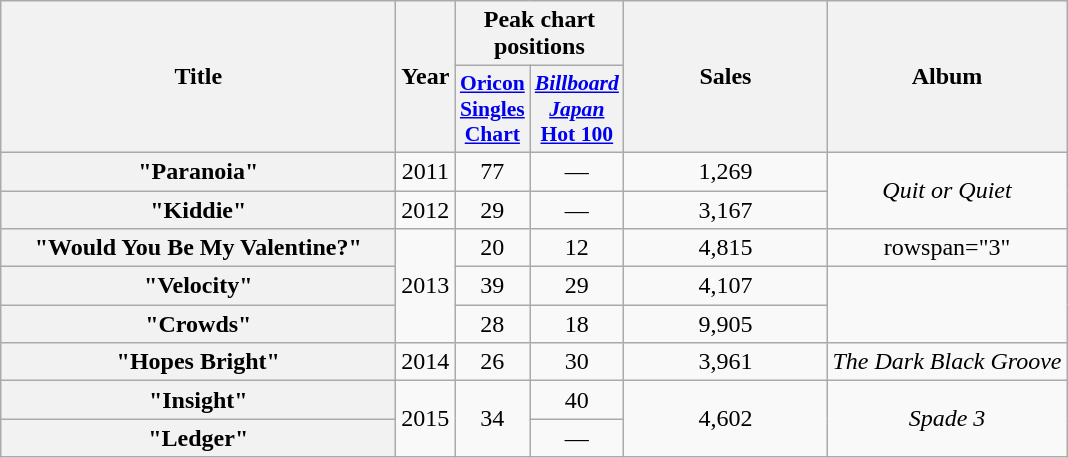<table class="wikitable plainrowheaders" style="text-align:center;" border="1">
<tr>
<th scope="col" rowspan="2" style="width:16em;">Title</th>
<th scope="col" rowspan="2">Year</th>
<th scope="col" colspan="2">Peak chart positions</th>
<th scope="col" rowspan="2" style="width:8em;">Sales</th>
<th scope="col" rowspan="2">Album</th>
</tr>
<tr>
<th scope="col" style="width:3em;font-size:90%;"><a href='#'>Oricon Singles Chart</a><br></th>
<th scope="col" style="width:3em;font-size:90%;"><a href='#'><em>Billboard Japan</em> Hot 100</a><br></th>
</tr>
<tr>
<th scope="row">"Paranoia"</th>
<td>2011</td>
<td>77</td>
<td>—</td>
<td>1,269</td>
<td rowspan="2"><em>Quit or Quiet</em></td>
</tr>
<tr>
<th scope="row">"Kiddie"</th>
<td>2012</td>
<td>29</td>
<td>—</td>
<td>3,167</td>
</tr>
<tr>
<th scope="row">"Would You Be My Valentine?"</th>
<td rowspan="3">2013</td>
<td>20</td>
<td>12</td>
<td>4,815</td>
<td>rowspan="3" </td>
</tr>
<tr>
<th scope="row">"Velocity"</th>
<td>39</td>
<td>29</td>
<td>4,107</td>
</tr>
<tr>
<th scope="row">"Crowds"</th>
<td>28</td>
<td>18</td>
<td>9,905</td>
</tr>
<tr>
<th scope="row">"Hopes Bright"</th>
<td>2014</td>
<td>26</td>
<td>30</td>
<td>3,961</td>
<td><em>The Dark Black Groove</em></td>
</tr>
<tr>
<th scope="row">"Insight"</th>
<td rowspan="2">2015</td>
<td rowspan="2">34</td>
<td>40</td>
<td rowspan="2">4,602</td>
<td rowspan="2"><em>Spade 3</em></td>
</tr>
<tr>
<th scope="row">"Ledger"</th>
<td>—</td>
</tr>
</table>
